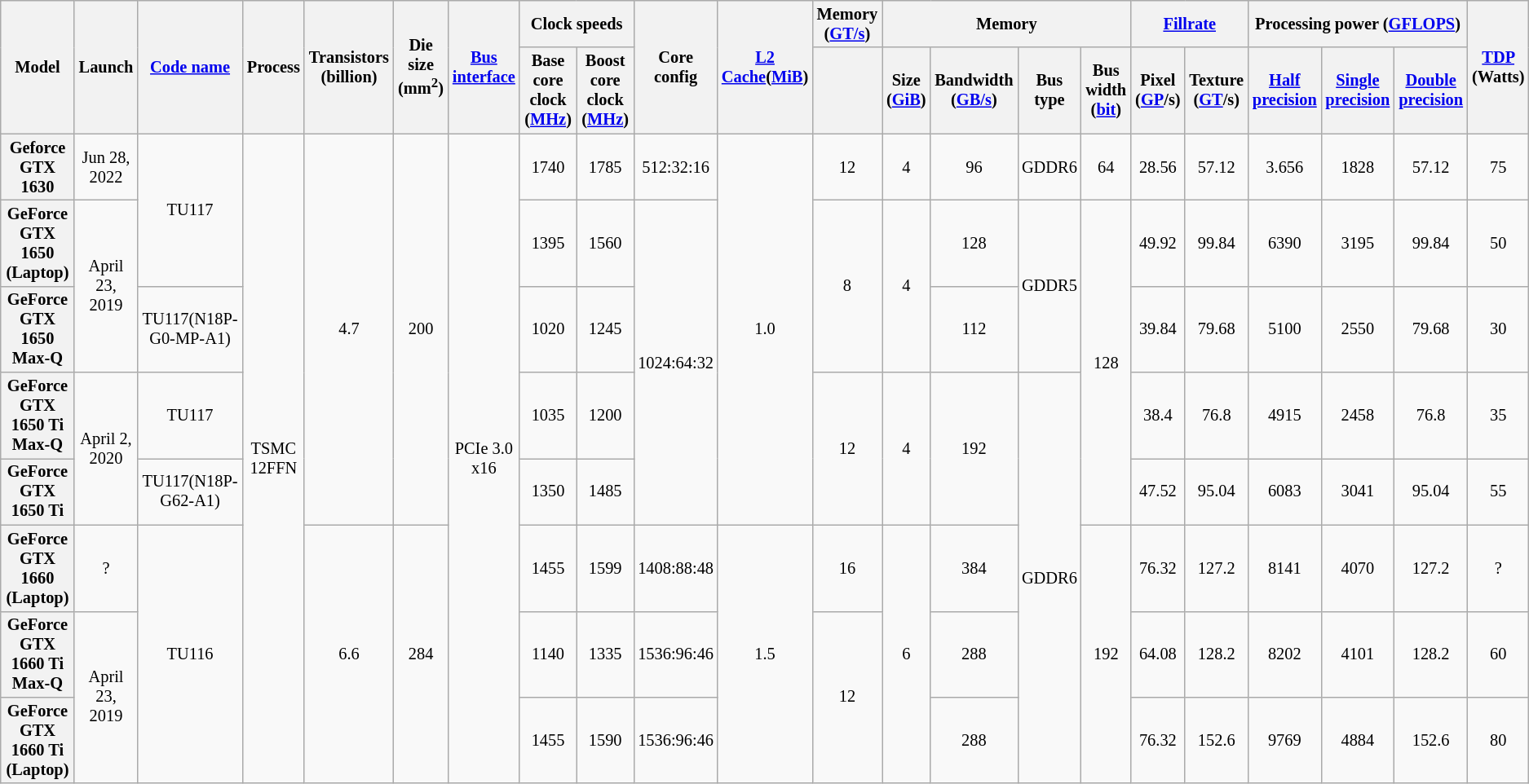<table class="mw-datatable wikitable sortable sort-under" style="font-size:85%; text-align:center;">
<tr>
<th rowspan="2">Model</th>
<th rowspan="2">Launch</th>
<th rowspan="2"><a href='#'>Code name</a></th>
<th rowspan="2">Process</th>
<th rowspan="2">Transistors (billion)</th>
<th rowspan="2">Die size (mm<sup>2</sup>)</th>
<th rowspan="2"><a href='#'>Bus</a> <a href='#'>interface</a></th>
<th colspan="2">Clock speeds</th>
<th rowspan="2">Core config</th>
<th rowspan="2"><a href='#'>L2</a><br><a href='#'>Cache</a>(<a href='#'>MiB</a>)</th>
<th>Memory (<a href='#'>GT/s</a>)</th>
<th colspan="4">Memory</th>
<th colspan="2"><a href='#'>Fillrate</a></th>
<th colspan="3">Processing power (<a href='#'>GFLOPS</a>)</th>
<th rowspan="2"><a href='#'>TDP</a> (Watts)</th>
</tr>
<tr>
<th>Base core clock (<a href='#'>MHz</a>)</th>
<th>Boost core clock (<a href='#'>MHz</a>)</th>
<th></th>
<th>Size (<a href='#'>GiB</a>)</th>
<th>Bandwidth (<a href='#'>GB/s</a>)</th>
<th>Bus type</th>
<th>Bus width (<a href='#'>bit</a>)</th>
<th>Pixel (<a href='#'>GP</a>/s)</th>
<th>Texture (<a href='#'>GT</a>/s)</th>
<th><a href='#'>Half precision</a></th>
<th><a href='#'>Single precision</a></th>
<th><a href='#'>Double precision</a></th>
</tr>
<tr>
<th>Geforce GTX 1630</th>
<td>Jun 28, 2022</td>
<td rowspan="2">TU117</td>
<td rowspan="8">TSMC 12FFN</td>
<td rowspan="5">4.7</td>
<td rowspan="5">200</td>
<td rowspan="8">PCIe 3.0<br>x16</td>
<td>1740</td>
<td>1785</td>
<td>512:32:16</td>
<td rowspan="5">1.0</td>
<td>12</td>
<td>4</td>
<td>96</td>
<td>GDDR6</td>
<td>64</td>
<td>28.56</td>
<td>57.12</td>
<td>3.656</td>
<td>1828</td>
<td>57.12</td>
<td>75</td>
</tr>
<tr>
<th>GeForce GTX 1650 (Laptop)</th>
<td rowspan="2">April 23, 2019</td>
<td>1395</td>
<td>1560</td>
<td rowspan="4">1024:64:32</td>
<td rowspan="2">8</td>
<td rowspan="2">4</td>
<td>128</td>
<td rowspan="2">GDDR5</td>
<td rowspan="4">128</td>
<td>49.92</td>
<td>99.84</td>
<td>6390</td>
<td>3195</td>
<td>99.84</td>
<td>50</td>
</tr>
<tr>
<th>GeForce GTX 1650 Max-Q</th>
<td>TU117(N18P-G0-MP-A1)</td>
<td>1020</td>
<td>1245</td>
<td>112</td>
<td>39.84</td>
<td>79.68</td>
<td>5100</td>
<td>2550</td>
<td>79.68</td>
<td>30</td>
</tr>
<tr>
<th>GeForce GTX 1650 Ti Max-Q</th>
<td rowspan="2">April 2, 2020</td>
<td>TU117</td>
<td>1035</td>
<td>1200</td>
<td rowspan="2">12</td>
<td rowspan="2">4</td>
<td rowspan="2">192</td>
<td rowspan="5">GDDR6</td>
<td>38.4</td>
<td>76.8</td>
<td>4915</td>
<td>2458</td>
<td>76.8</td>
<td>35</td>
</tr>
<tr>
<th>GeForce GTX 1650 Ti</th>
<td>TU117(N18P-G62-A1)</td>
<td>1350</td>
<td>1485</td>
<td>47.52</td>
<td>95.04</td>
<td>6083</td>
<td>3041</td>
<td>95.04</td>
<td>55</td>
</tr>
<tr>
<th>GeForce GTX 1660 (Laptop)</th>
<td>?</td>
<td rowspan="3">TU116</td>
<td rowspan="3">6.6</td>
<td rowspan="3">284</td>
<td>1455</td>
<td>1599</td>
<td>1408:88:48</td>
<td rowspan="3">1.5</td>
<td>16</td>
<td rowspan="3">6</td>
<td>384</td>
<td rowspan="3">192</td>
<td>76.32</td>
<td>127.2</td>
<td>8141</td>
<td>4070</td>
<td>127.2</td>
<td>?</td>
</tr>
<tr>
<th>GeForce GTX 1660 Ti Max-Q</th>
<td rowspan="2">April 23, 2019</td>
<td>1140</td>
<td>1335</td>
<td>1536:96:46</td>
<td rowspan="2">12</td>
<td>288</td>
<td>64.08</td>
<td>128.2</td>
<td>8202</td>
<td>4101</td>
<td>128.2</td>
<td>60</td>
</tr>
<tr>
<th>GeForce GTX 1660 Ti (Laptop)</th>
<td>1455</td>
<td>1590</td>
<td>1536:96:46</td>
<td>288</td>
<td>76.32</td>
<td>152.6</td>
<td>9769</td>
<td>4884</td>
<td>152.6</td>
<td>80</td>
</tr>
</table>
